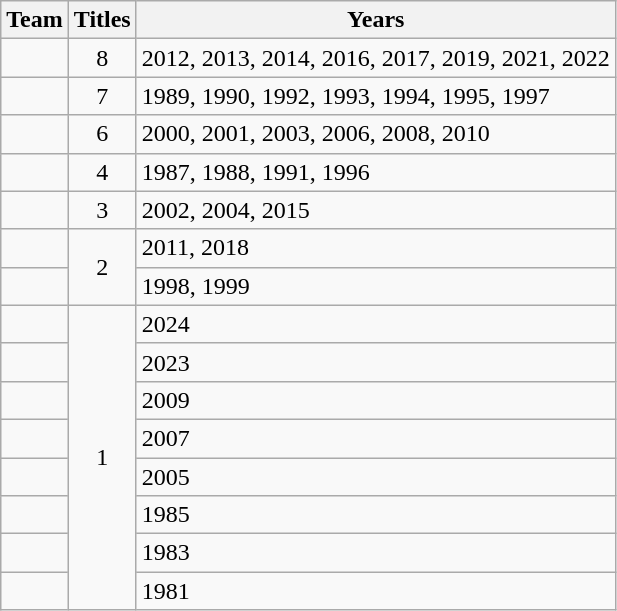<table class="wikitable sortable" style="text-align:center">
<tr>
<th>Team</th>
<th>Titles</th>
<th>Years</th>
</tr>
<tr>
<td style=><strong></strong></td>
<td>8</td>
<td align="left">2012, 2013, 2014, 2016, 2017, 2019, 2021, 2022</td>
</tr>
<tr>
<td style=><strong></strong></td>
<td>7</td>
<td align=left>1989, 1990, 1992, 1993, 1994, 1995, 1997</td>
</tr>
<tr>
<td style=><strong></strong></td>
<td>6</td>
<td align="left">2000, 2001, 2003, 2006, 2008, 2010</td>
</tr>
<tr>
<td style=><strong></strong></td>
<td>4</td>
<td align=left>1987, 1988, 1991, 1996</td>
</tr>
<tr>
<td style=><strong></strong></td>
<td>3</td>
<td align=left>2002, 2004, 2015</td>
</tr>
<tr>
<td style=><strong></strong></td>
<td rowspan="2">2</td>
<td align=left>2011, 2018</td>
</tr>
<tr>
<td style=><strong></strong></td>
<td align=left>1998, 1999</td>
</tr>
<tr>
<td style=><strong></strong></td>
<td rowspan="8">1</td>
<td align=left>2024</td>
</tr>
<tr>
<td style=><strong></strong></td>
<td align=left>2023</td>
</tr>
<tr>
<td style=><strong></strong></td>
<td align=left>2009</td>
</tr>
<tr>
<td style=><strong></strong></td>
<td align=left>2007</td>
</tr>
<tr>
<td style=><strong></strong></td>
<td align=left>2005</td>
</tr>
<tr>
<td style=><strong></strong></td>
<td align=left>1985</td>
</tr>
<tr>
<td style=><strong></strong></td>
<td align=left>1983</td>
</tr>
<tr>
<td style=><strong></strong></td>
<td align=left>1981</td>
</tr>
</table>
